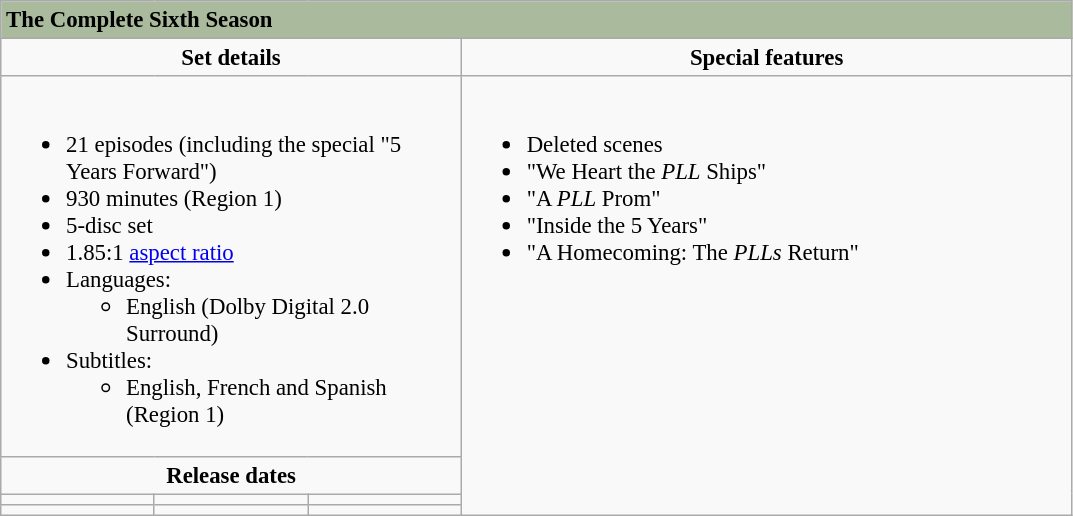<table class="wikitable" style="font-size:95%;">
<tr style="background:#A9BA9D;">
<td colspan="6"><span> <strong>The Complete Sixth Season</strong></span></td>
</tr>
<tr>
<td align="center" width="300" colspan="3"><strong>Set details</strong></td>
<td width="400" align="center"><strong>Special features</strong></td>
</tr>
<tr valign="top">
<td colspan="3" align="left" width="300"><br><ul><li>21 episodes (including the special "5 Years Forward")</li><li>930 minutes (Region 1)</li><li>5-disc set</li><li>1.85:1 <a href='#'>aspect ratio</a></li><li>Languages:<ul><li>English (Dolby Digital 2.0 Surround)</li></ul></li><li>Subtitles:<ul><li>English, French and Spanish (Region 1)</li></ul></li></ul></td>
<td rowspan="4" align="left" width="400"><br><ul><li>Deleted scenes</li><li>"We Heart the <em>PLL</em> Ships"</li><li>"A <em>PLL</em> Prom"</li><li>"Inside the 5 Years"</li><li>"A Homecoming: The <em>PLLs</em> Return"</li></ul></td>
</tr>
<tr>
<td colspan="3" align="center"><strong>Release dates</strong></td>
</tr>
<tr>
<td align="center"></td>
<td align="center"></td>
<td align="center"></td>
</tr>
<tr>
<td align="center"></td>
<td></td>
<td></td>
</tr>
</table>
